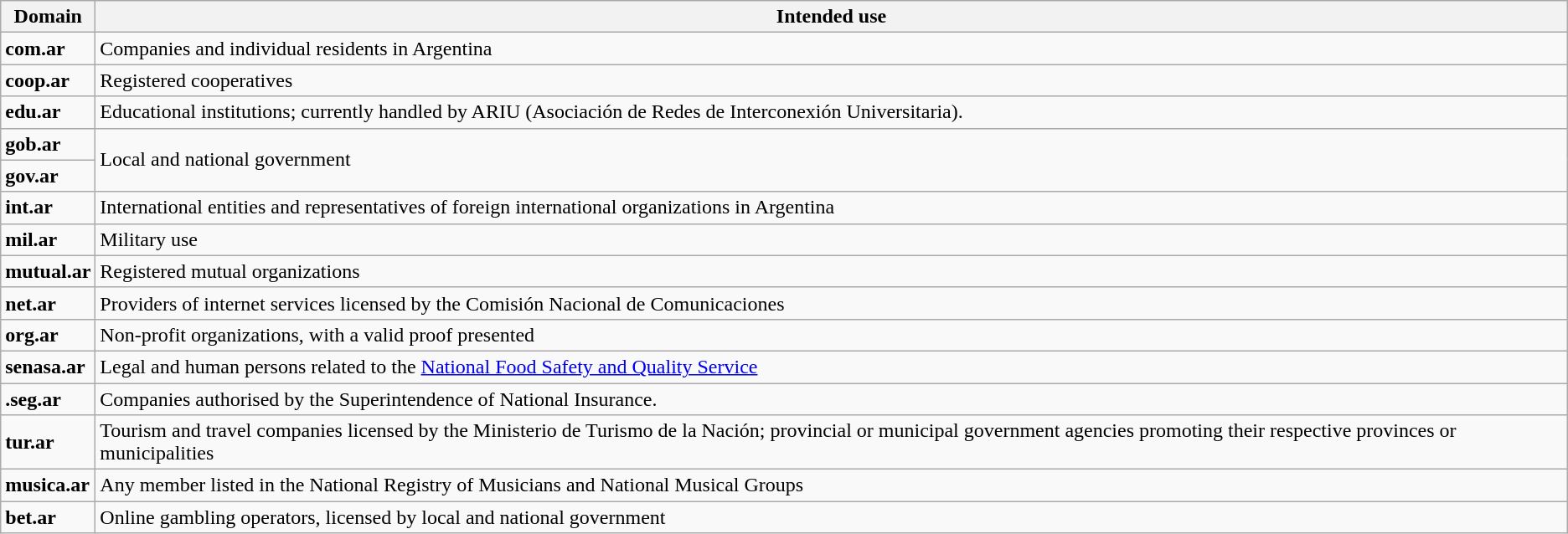<table class="wikitable">
<tr>
<th>Domain</th>
<th>Intended use</th>
</tr>
<tr>
<td><strong>com.ar</strong></td>
<td>Companies and individual residents in Argentina</td>
</tr>
<tr>
<td><strong>coop.ar</strong></td>
<td>Registered cooperatives</td>
</tr>
<tr>
<td><strong>edu.ar</strong></td>
<td>Educational institutions; currently handled by ARIU (Asociación de Redes de Interconexión Universitaria).</td>
</tr>
<tr>
<td><strong>gob.ar</strong></td>
<td rowspan="2">Local and national government</td>
</tr>
<tr>
<td><strong>gov.ar</strong></td>
</tr>
<tr>
<td><strong>int.ar</strong></td>
<td>International entities and representatives of foreign international organizations in Argentina</td>
</tr>
<tr>
<td><strong>mil.ar</strong></td>
<td>Military use</td>
</tr>
<tr>
<td><strong>mutual.ar</strong></td>
<td>Registered mutual organizations</td>
</tr>
<tr>
<td><strong>net.ar</strong></td>
<td>Providers of internet services licensed by the Comisión Nacional de Comunicaciones</td>
</tr>
<tr>
<td><strong>org.ar</strong></td>
<td>Non-profit organizations, with a valid proof presented</td>
</tr>
<tr>
<td><strong>senasa.ar</strong></td>
<td>Legal and human persons related to the <a href='#'>National Food Safety and Quality Service</a></td>
</tr>
<tr>
<td><strong>.seg.ar</strong></td>
<td>Companies authorised by the Superintendence of National Insurance.</td>
</tr>
<tr>
<td><strong>tur.ar</strong></td>
<td>Tourism and travel companies licensed by the Ministerio de Turismo de la Nación; provincial or municipal government agencies promoting their respective provinces or municipalities</td>
</tr>
<tr>
<td><strong>musica.ar</strong></td>
<td>Any member listed in the National Registry of Musicians and National Musical Groups</td>
</tr>
<tr>
<td><strong>bet.ar</strong></td>
<td>Online gambling operators, licensed by local and national government</td>
</tr>
</table>
